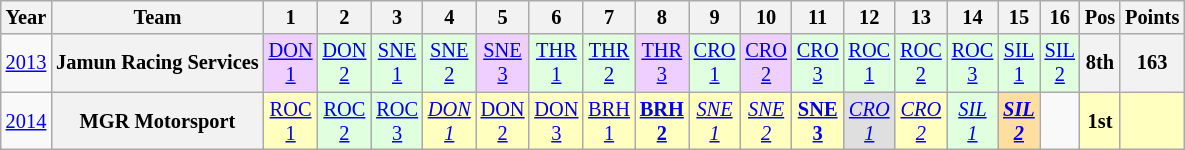<table class="wikitable" style="text-align:center; font-size:85%">
<tr>
<th>Year</th>
<th>Team</th>
<th>1</th>
<th>2</th>
<th>3</th>
<th>4</th>
<th>5</th>
<th>6</th>
<th>7</th>
<th>8</th>
<th>9</th>
<th>10</th>
<th>11</th>
<th>12</th>
<th>13</th>
<th>14</th>
<th>15</th>
<th>16</th>
<th>Pos</th>
<th>Points</th>
</tr>
<tr>
<td><a href='#'>2013</a></td>
<th nowrap>Jamun Racing Services</th>
<td style="background:#EFCFFF;"><a href='#'>DON<br>1</a><br></td>
<td style="background:#DFFFDF;"><a href='#'>DON<br>2</a><br></td>
<td style="background:#DFFFDF;"><a href='#'>SNE<br>1</a><br></td>
<td style="background:#DFFFDF;"><a href='#'>SNE<br>2</a><br></td>
<td style="background:#EFCFFF;"><a href='#'>SNE<br>3</a><br></td>
<td style="background:#DFFFDF;"><a href='#'>THR<br>1</a><br></td>
<td style="background:#DFFFDF;"><a href='#'>THR<br>2</a><br></td>
<td style="background:#EFCFFF;"><a href='#'>THR<br>3</a><br></td>
<td style="background:#DFFFDF;"><a href='#'>CRO<br>1</a><br></td>
<td style="background:#EFCFFF;"><a href='#'>CRO<br>2</a><br></td>
<td style="background:#DFFFDF;"><a href='#'>CRO<br>3</a><br></td>
<td style="background:#DFFFDF;"><a href='#'>ROC<br>1</a><br></td>
<td style="background:#DFFFDF;"><a href='#'>ROC<br>2</a><br></td>
<td style="background:#DFFFDF;"><a href='#'>ROC<br>3</a><br></td>
<td style="background:#DFFFDF;"><a href='#'>SIL<br>1</a><br></td>
<td style="background:#DFFFDF;"><a href='#'>SIL<br>2</a><br></td>
<th>8th</th>
<th>163</th>
</tr>
<tr>
<td><a href='#'>2014</a></td>
<th nowrap>MGR Motorsport</th>
<td style="background:#FFFFBF;"><a href='#'>ROC<br>1</a><br></td>
<td style="background:#DFFFDF;"><a href='#'>ROC<br>2</a><br></td>
<td style="background:#DFFFDF;"><a href='#'>ROC<br>3</a><br></td>
<td style="background:#FFFFBF;"><em><a href='#'>DON<br>1</a></em><br></td>
<td style="background:#FFFFBF;"><a href='#'>DON<br>2</a><br></td>
<td style="background:#FFFFBF;"><a href='#'>DON<br>3</a><br></td>
<td style="background:#FFFFBF;"><a href='#'>BRH<br>1</a><br></td>
<td style="background:#FFFFBF;"><strong><a href='#'>BRH<br>2</a></strong><br></td>
<td style="background:#FFFFBF;"><em><a href='#'>SNE<br>1</a></em><br></td>
<td style="background:#FFFFBF;"><em><a href='#'>SNE<br>2</a></em><br></td>
<td style="background:#FFFFBF;"><strong><a href='#'>SNE<br>3</a></strong><br></td>
<td style="background:#DFDFDF;"><em><a href='#'>CRO<br>1</a></em><br></td>
<td style="background:#FFFFBF;"><em><a href='#'>CRO<br>2</a></em><br></td>
<td style="background:#DFFFDF;"><em><a href='#'>SIL<br>1</a></em><br></td>
<td style="background:#FFDF9F;"><strong><em><a href='#'>SIL<br>2</a></em></strong><br></td>
<td></td>
<th style="background:#FFFFBF;">1st</th>
<th style="background:#FFFFBF;"></th>
</tr>
</table>
